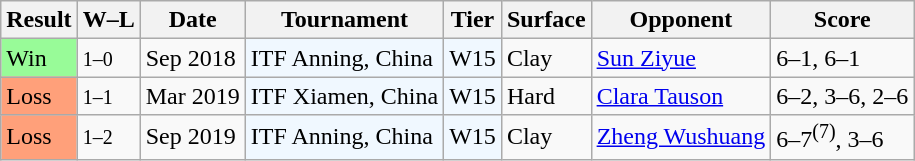<table class="sortable wikitable">
<tr>
<th>Result</th>
<th class=unsortable>W–L</th>
<th>Date</th>
<th>Tournament</th>
<th>Tier</th>
<th>Surface</th>
<th>Opponent</th>
<th class=unsortable>Score</th>
</tr>
<tr>
<td style="background:#98fb98;">Win</td>
<td><small>1–0</small></td>
<td>Sep 2018</td>
<td style="background:#f0f8ff;">ITF Anning, China</td>
<td style="background:#f0f8ff;">W15</td>
<td>Clay</td>
<td> <a href='#'>Sun Ziyue</a></td>
<td>6–1, 6–1</td>
</tr>
<tr>
<td style="background:#ffa07a;">Loss</td>
<td><small>1–1</small></td>
<td>Mar 2019</td>
<td style="background:#f0f8ff;">ITF Xiamen, China</td>
<td style="background:#f0f8ff;">W15</td>
<td>Hard</td>
<td> <a href='#'>Clara Tauson</a></td>
<td>6–2, 3–6, 2–6</td>
</tr>
<tr>
<td style="background:#ffa07a;">Loss</td>
<td><small>1–2</small></td>
<td>Sep 2019</td>
<td style="background:#f0f8ff;">ITF Anning, China</td>
<td style="background:#f0f8ff;">W15</td>
<td>Clay</td>
<td> <a href='#'>Zheng Wushuang</a></td>
<td>6–7<sup>(7)</sup>, 3–6</td>
</tr>
</table>
